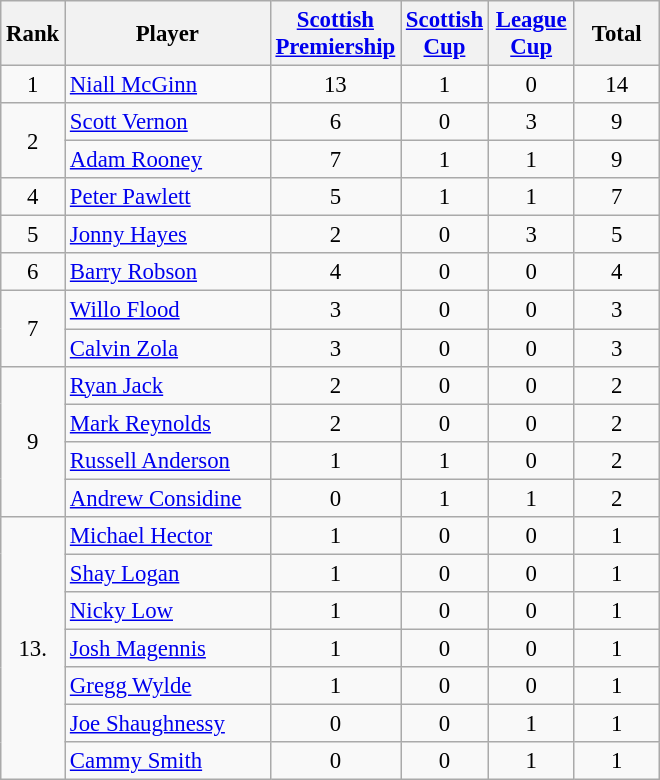<table class="wikitable sortable" style="text-align:center; font-size:95%;">
<tr>
<th width=20>Rank</th>
<th width=130>Player</th>
<th width=50><a href='#'>Scottish Premiership</a></th>
<th width=50><a href='#'>Scottish Cup</a></th>
<th width=50><a href='#'>League Cup</a></th>
<th width=50>Total</th>
</tr>
<tr>
<td>1</td>
<td align=left> <a href='#'>Niall McGinn</a></td>
<td>13</td>
<td>1</td>
<td>0</td>
<td>14</td>
</tr>
<tr>
<td rowspan=2>2</td>
<td align=left> <a href='#'>Scott Vernon</a></td>
<td>6</td>
<td>0</td>
<td>3</td>
<td>9</td>
</tr>
<tr>
<td align=left> <a href='#'>Adam Rooney</a></td>
<td>7</td>
<td>1</td>
<td>1</td>
<td>9</td>
</tr>
<tr>
<td>4</td>
<td align=left> <a href='#'>Peter Pawlett</a></td>
<td>5</td>
<td>1</td>
<td>1</td>
<td>7</td>
</tr>
<tr>
<td>5</td>
<td align=left> <a href='#'>Jonny Hayes</a></td>
<td>2</td>
<td>0</td>
<td>3</td>
<td>5</td>
</tr>
<tr>
<td>6</td>
<td align=left> <a href='#'>Barry Robson</a></td>
<td>4</td>
<td>0</td>
<td>0</td>
<td>4</td>
</tr>
<tr>
<td rowspan=2>7</td>
<td align=left> <a href='#'>Willo Flood</a></td>
<td>3</td>
<td>0</td>
<td>0</td>
<td>3</td>
</tr>
<tr>
<td align=left> <a href='#'>Calvin Zola</a></td>
<td>3</td>
<td>0</td>
<td>0</td>
<td>3</td>
</tr>
<tr>
<td rowspan=4>9</td>
<td align=left> <a href='#'>Ryan Jack</a></td>
<td>2</td>
<td>0</td>
<td>0</td>
<td>2</td>
</tr>
<tr>
<td align=left> <a href='#'>Mark Reynolds</a></td>
<td>2</td>
<td>0</td>
<td>0</td>
<td>2</td>
</tr>
<tr>
<td align=left> <a href='#'>Russell Anderson</a></td>
<td>1</td>
<td>1</td>
<td>0</td>
<td>2</td>
</tr>
<tr>
<td align=left> <a href='#'>Andrew Considine</a></td>
<td>0</td>
<td>1</td>
<td>1</td>
<td>2</td>
</tr>
<tr>
<td rowspan=7>13.</td>
<td align=left> <a href='#'>Michael Hector</a></td>
<td>1</td>
<td>0</td>
<td>0</td>
<td>1</td>
</tr>
<tr>
<td align=left> <a href='#'>Shay Logan</a></td>
<td>1</td>
<td>0</td>
<td>0</td>
<td>1</td>
</tr>
<tr>
<td align=left> <a href='#'>Nicky Low</a></td>
<td>1</td>
<td>0</td>
<td>0</td>
<td>1</td>
</tr>
<tr>
<td align=left> <a href='#'>Josh Magennis</a></td>
<td>1</td>
<td>0</td>
<td>0</td>
<td>1</td>
</tr>
<tr>
<td align=left> <a href='#'>Gregg Wylde</a></td>
<td>1</td>
<td>0</td>
<td>0</td>
<td>1</td>
</tr>
<tr>
<td align=left> <a href='#'>Joe Shaughnessy</a></td>
<td>0</td>
<td>0</td>
<td>1</td>
<td>1</td>
</tr>
<tr>
<td align=left> <a href='#'>Cammy Smith</a></td>
<td>0</td>
<td>0</td>
<td>1</td>
<td>1</td>
</tr>
</table>
